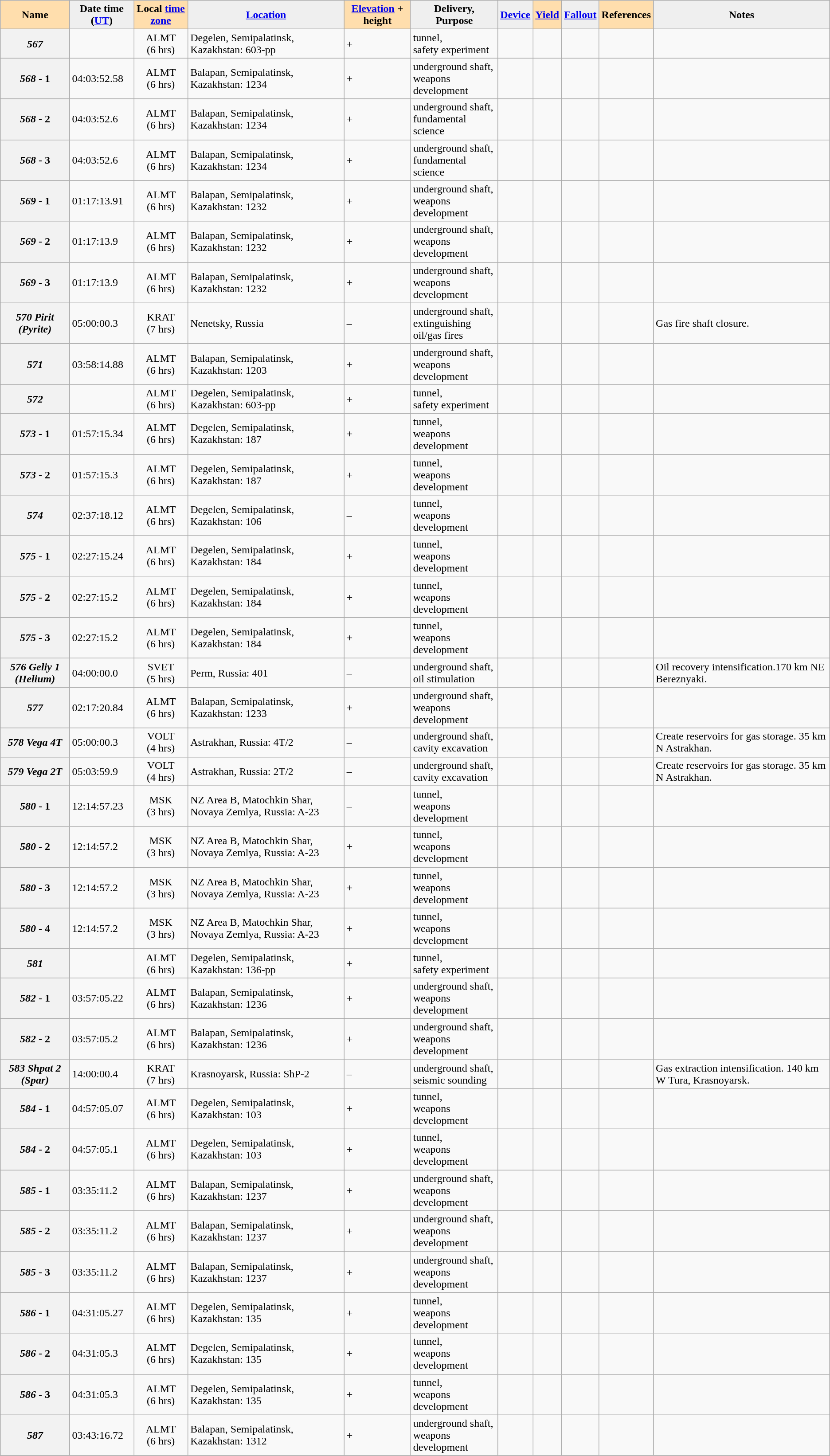<table class="wikitable sortable">
<tr>
<th style="background:#ffdead;">Name </th>
<th style="background:#efefef;">Date time (<a href='#'>UT</a>)</th>
<th style="background:#ffdead;">Local <a href='#'>time zone</a></th>
<th style="background:#efefef;"><a href='#'>Location</a></th>
<th style="background:#ffdead;"><a href='#'>Elevation</a> + height </th>
<th style="background:#efefef;">Delivery, <br>Purpose </th>
<th style="background:#efefef;"><a href='#'>Device</a></th>
<th style="background:#ffdead;"><a href='#'>Yield</a></th>
<th style="background:#efefef;" class="unsortable"><a href='#'>Fallout</a></th>
<th style="background:#ffdead;" class="unsortable">References</th>
<th style="background:#efefef;" class="unsortable">Notes</th>
</tr>
<tr>
<th><em>567</em></th>
<td></td>
<td style="text-align:center;">ALMT (6 hrs)<br></td>
<td>Degelen, Semipalatinsk, Kazakhstan: 603-pp </td>
<td> +</td>
<td>tunnel,<br>safety experiment</td>
<td></td>
<td style="text-align:center;"></td>
<td></td>
<td></td>
<td></td>
</tr>
<tr>
<th><em>568</em> - 1</th>
<td> 04:03:52.58</td>
<td style="text-align:center;">ALMT (6 hrs)<br></td>
<td>Balapan, Semipalatinsk, Kazakhstan: 1234 </td>
<td> +</td>
<td>underground shaft,<br>weapons development</td>
<td></td>
<td style="text-align:center;"></td>
<td></td>
<td></td>
<td></td>
</tr>
<tr>
<th><em>568</em> - 2</th>
<td> 04:03:52.6</td>
<td style="text-align:center;">ALMT (6 hrs)<br></td>
<td>Balapan, Semipalatinsk, Kazakhstan: 1234 </td>
<td> +</td>
<td>underground shaft,<br>fundamental science</td>
<td></td>
<td style="text-align:center;"></td>
<td></td>
<td></td>
<td></td>
</tr>
<tr>
<th><em>568</em> - 3</th>
<td> 04:03:52.6</td>
<td style="text-align:center;">ALMT (6 hrs)<br></td>
<td>Balapan, Semipalatinsk, Kazakhstan: 1234 </td>
<td> +</td>
<td>underground shaft,<br>fundamental science</td>
<td></td>
<td style="text-align:center;"></td>
<td></td>
<td></td>
<td></td>
</tr>
<tr>
<th><em>569</em> - 1</th>
<td> 01:17:13.91</td>
<td style="text-align:center;">ALMT (6 hrs)<br></td>
<td>Balapan, Semipalatinsk, Kazakhstan: 1232 </td>
<td> +</td>
<td>underground shaft,<br>weapons development</td>
<td></td>
<td style="text-align:center;"></td>
<td></td>
<td></td>
<td></td>
</tr>
<tr>
<th><em>569</em> - 2</th>
<td> 01:17:13.9</td>
<td style="text-align:center;">ALMT (6 hrs)<br></td>
<td>Balapan, Semipalatinsk, Kazakhstan: 1232 </td>
<td> +</td>
<td>underground shaft,<br>weapons development</td>
<td></td>
<td style="text-align:center;"></td>
<td></td>
<td></td>
<td></td>
</tr>
<tr>
<th><em>569</em> - 3</th>
<td> 01:17:13.9</td>
<td style="text-align:center;">ALMT (6 hrs)<br></td>
<td>Balapan, Semipalatinsk, Kazakhstan: 1232 </td>
<td> +</td>
<td>underground shaft,<br>weapons development</td>
<td></td>
<td style="text-align:center;"></td>
<td></td>
<td></td>
<td></td>
</tr>
<tr>
<th><em>570 Pirit (Pyrite)</em></th>
<td> 05:00:00.3</td>
<td style="text-align:center;">KRAT (7 hrs)<br></td>
<td>Nenetsky, Russia </td>
<td> – </td>
<td>underground shaft,<br>extinguishing oil/gas fires</td>
<td></td>
<td style="text-align:center;"></td>
<td></td>
<td></td>
<td>Gas fire shaft closure.</td>
</tr>
<tr>
<th><em>571</em></th>
<td> 03:58:14.88</td>
<td style="text-align:center;">ALMT (6 hrs)<br></td>
<td>Balapan, Semipalatinsk, Kazakhstan: 1203 </td>
<td> +</td>
<td>underground shaft,<br>weapons development</td>
<td></td>
<td style="text-align:center;"></td>
<td></td>
<td></td>
<td></td>
</tr>
<tr>
<th><em>572</em></th>
<td></td>
<td style="text-align:center;">ALMT (6 hrs)<br></td>
<td>Degelen, Semipalatinsk, Kazakhstan: 603-pp </td>
<td> +</td>
<td>tunnel,<br>safety experiment</td>
<td></td>
<td style="text-align:center;"></td>
<td></td>
<td></td>
<td></td>
</tr>
<tr>
<th><em>573</em> - 1</th>
<td> 01:57:15.34</td>
<td style="text-align:center;">ALMT (6 hrs)<br></td>
<td>Degelen, Semipalatinsk, Kazakhstan: 187 </td>
<td> +</td>
<td>tunnel,<br>weapons development</td>
<td></td>
<td style="text-align:center;"></td>
<td></td>
<td></td>
<td></td>
</tr>
<tr>
<th><em>573</em> - 2</th>
<td> 01:57:15.3</td>
<td style="text-align:center;">ALMT (6 hrs)<br></td>
<td>Degelen, Semipalatinsk, Kazakhstan: 187 </td>
<td> +</td>
<td>tunnel,<br>weapons development</td>
<td></td>
<td style="text-align:center;"></td>
<td></td>
<td></td>
<td></td>
</tr>
<tr>
<th><em>574</em></th>
<td> 02:37:18.12</td>
<td style="text-align:center;">ALMT (6 hrs)<br></td>
<td>Degelen, Semipalatinsk, Kazakhstan: 106 </td>
<td> – </td>
<td>tunnel,<br>weapons development</td>
<td></td>
<td style="text-align:center;"></td>
<td></td>
<td></td>
<td></td>
</tr>
<tr>
<th><em>575</em> - 1</th>
<td> 02:27:15.24</td>
<td style="text-align:center;">ALMT (6 hrs)<br></td>
<td>Degelen, Semipalatinsk, Kazakhstan: 184 </td>
<td> +</td>
<td>tunnel,<br>weapons development</td>
<td></td>
<td style="text-align:center;"></td>
<td></td>
<td></td>
<td></td>
</tr>
<tr>
<th><em>575</em> - 2</th>
<td> 02:27:15.2</td>
<td style="text-align:center;">ALMT (6 hrs)<br></td>
<td>Degelen, Semipalatinsk, Kazakhstan: 184 </td>
<td> +</td>
<td>tunnel,<br>weapons development</td>
<td></td>
<td style="text-align:center;"></td>
<td></td>
<td></td>
<td></td>
</tr>
<tr>
<th><em>575</em> - 3</th>
<td> 02:27:15.2</td>
<td style="text-align:center;">ALMT (6 hrs)<br></td>
<td>Degelen, Semipalatinsk, Kazakhstan: 184 </td>
<td> +</td>
<td>tunnel,<br>weapons development</td>
<td></td>
<td style="text-align:center;"></td>
<td></td>
<td></td>
<td></td>
</tr>
<tr>
<th><em>576 Geliy 1 (Helium)</em></th>
<td> 04:00:00.0</td>
<td style="text-align:center;">SVET (5 hrs)<br></td>
<td>Perm, Russia: 401 </td>
<td> – </td>
<td>underground shaft,<br>oil stimulation</td>
<td></td>
<td style="text-align:center;"></td>
<td></td>
<td></td>
<td>Oil recovery intensification.170 km NE Bereznyaki.</td>
</tr>
<tr>
<th><em>577</em></th>
<td> 02:17:20.84</td>
<td style="text-align:center;">ALMT (6 hrs)<br></td>
<td>Balapan, Semipalatinsk, Kazakhstan: 1233 </td>
<td> +</td>
<td>underground shaft,<br>weapons development</td>
<td></td>
<td style="text-align:center;"></td>
<td></td>
<td></td>
<td></td>
</tr>
<tr>
<th><em>578 Vega 4T</em></th>
<td> 05:00:00.3</td>
<td style="text-align:center;">VOLT (4 hrs)<br></td>
<td>Astrakhan, Russia: 4T/2 </td>
<td> – </td>
<td>underground shaft,<br>cavity excavation</td>
<td></td>
<td style="text-align:center;"></td>
<td></td>
<td></td>
<td>Create reservoirs for gas storage. 35 km N Astrakhan.</td>
</tr>
<tr>
<th><em>579 Vega 2T</em></th>
<td> 05:03:59.9</td>
<td style="text-align:center;">VOLT (4 hrs)<br></td>
<td>Astrakhan, Russia: 2T/2 </td>
<td> – </td>
<td>underground shaft,<br>cavity excavation</td>
<td></td>
<td style="text-align:center;"></td>
<td></td>
<td></td>
<td>Create reservoirs for gas storage. 35 km N Astrakhan.</td>
</tr>
<tr>
<th><em>580</em> - 1</th>
<td> 12:14:57.23</td>
<td style="text-align:center;">MSK (3 hrs)<br></td>
<td>NZ Area B, Matochkin Shar, Novaya Zemlya, Russia: A-23 </td>
<td> – </td>
<td>tunnel,<br>weapons development</td>
<td></td>
<td style="text-align:center;"></td>
<td></td>
<td></td>
<td></td>
</tr>
<tr>
<th><em>580</em> - 2</th>
<td> 12:14:57.2</td>
<td style="text-align:center;">MSK (3 hrs)<br></td>
<td>NZ Area B, Matochkin Shar, Novaya Zemlya, Russia: A-23 </td>
<td> +</td>
<td>tunnel,<br>weapons development</td>
<td></td>
<td style="text-align:center;"></td>
<td></td>
<td></td>
<td></td>
</tr>
<tr>
<th><em>580</em> - 3</th>
<td> 12:14:57.2</td>
<td style="text-align:center;">MSK (3 hrs)<br></td>
<td>NZ Area B, Matochkin Shar, Novaya Zemlya, Russia: A-23 </td>
<td> +</td>
<td>tunnel,<br>weapons development</td>
<td></td>
<td style="text-align:center;"></td>
<td></td>
<td></td>
<td></td>
</tr>
<tr>
<th><em>580</em> - 4</th>
<td> 12:14:57.2</td>
<td style="text-align:center;">MSK (3 hrs)<br></td>
<td>NZ Area B, Matochkin Shar, Novaya Zemlya, Russia: A-23 </td>
<td> +</td>
<td>tunnel,<br>weapons development</td>
<td></td>
<td style="text-align:center;"></td>
<td></td>
<td></td>
<td></td>
</tr>
<tr>
<th><em>581</em></th>
<td></td>
<td style="text-align:center;">ALMT (6 hrs)<br></td>
<td>Degelen, Semipalatinsk, Kazakhstan: 136-pp </td>
<td> +</td>
<td>tunnel,<br>safety experiment</td>
<td></td>
<td style="text-align:center;"></td>
<td></td>
<td></td>
<td></td>
</tr>
<tr>
<th><em>582</em> - 1</th>
<td> 03:57:05.22</td>
<td style="text-align:center;">ALMT (6 hrs)<br></td>
<td>Balapan, Semipalatinsk, Kazakhstan: 1236 </td>
<td> +</td>
<td>underground shaft,<br>weapons development</td>
<td></td>
<td style="text-align:center;"></td>
<td></td>
<td></td>
<td></td>
</tr>
<tr>
<th><em>582</em> - 2</th>
<td> 03:57:05.2</td>
<td style="text-align:center;">ALMT (6 hrs)<br></td>
<td>Balapan, Semipalatinsk, Kazakhstan: 1236 </td>
<td> +</td>
<td>underground shaft,<br>weapons development</td>
<td></td>
<td style="text-align:center;"></td>
<td></td>
<td></td>
<td></td>
</tr>
<tr>
<th><em>583 Shpat 2 (Spar)</em></th>
<td> 14:00:00.4</td>
<td style="text-align:center;">KRAT (7 hrs)<br></td>
<td>Krasnoyarsk, Russia: ShP-2 </td>
<td> – </td>
<td>underground shaft,<br>seismic sounding</td>
<td></td>
<td style="text-align:center;"></td>
<td></td>
<td></td>
<td>Gas extraction intensification. 140 km W Tura, Krasnoyarsk.</td>
</tr>
<tr>
<th><em>584</em> - 1</th>
<td> 04:57:05.07</td>
<td style="text-align:center;">ALMT (6 hrs)<br></td>
<td>Degelen, Semipalatinsk, Kazakhstan: 103 </td>
<td> +</td>
<td>tunnel,<br>weapons development</td>
<td></td>
<td style="text-align:center;"></td>
<td></td>
<td></td>
<td></td>
</tr>
<tr>
<th><em>584</em> - 2</th>
<td> 04:57:05.1</td>
<td style="text-align:center;">ALMT (6 hrs)<br></td>
<td>Degelen, Semipalatinsk, Kazakhstan: 103 </td>
<td> +</td>
<td>tunnel,<br>weapons development</td>
<td></td>
<td style="text-align:center;"></td>
<td></td>
<td></td>
<td></td>
</tr>
<tr>
<th><em>585</em> - 1</th>
<td> 03:35:11.2</td>
<td style="text-align:center;">ALMT (6 hrs)<br></td>
<td>Balapan, Semipalatinsk, Kazakhstan: 1237 </td>
<td> +</td>
<td>underground shaft,<br>weapons development</td>
<td></td>
<td style="text-align:center;"></td>
<td></td>
<td></td>
<td></td>
</tr>
<tr>
<th><em>585</em> - 2</th>
<td> 03:35:11.2</td>
<td style="text-align:center;">ALMT (6 hrs)<br></td>
<td>Balapan, Semipalatinsk, Kazakhstan: 1237 </td>
<td> +</td>
<td>underground shaft,<br>weapons development</td>
<td></td>
<td style="text-align:center;"></td>
<td></td>
<td></td>
<td></td>
</tr>
<tr>
<th><em>585</em> - 3</th>
<td> 03:35:11.2</td>
<td style="text-align:center;">ALMT (6 hrs)<br></td>
<td>Balapan, Semipalatinsk, Kazakhstan: 1237 </td>
<td> +</td>
<td>underground shaft,<br>weapons development</td>
<td></td>
<td style="text-align:center;"></td>
<td></td>
<td></td>
<td></td>
</tr>
<tr>
<th><em>586</em> - 1</th>
<td> 04:31:05.27</td>
<td style="text-align:center;">ALMT (6 hrs)<br></td>
<td>Degelen, Semipalatinsk, Kazakhstan: 135 </td>
<td> +</td>
<td>tunnel,<br>weapons development</td>
<td></td>
<td style="text-align:center;"></td>
<td></td>
<td></td>
<td></td>
</tr>
<tr>
<th><em>586</em> - 2</th>
<td> 04:31:05.3</td>
<td style="text-align:center;">ALMT (6 hrs)<br></td>
<td>Degelen, Semipalatinsk, Kazakhstan: 135 </td>
<td> +</td>
<td>tunnel,<br>weapons development</td>
<td></td>
<td style="text-align:center;"></td>
<td></td>
<td></td>
<td></td>
</tr>
<tr>
<th><em>586</em> - 3</th>
<td> 04:31:05.3</td>
<td style="text-align:center;">ALMT (6 hrs)<br></td>
<td>Degelen, Semipalatinsk, Kazakhstan: 135 </td>
<td> +</td>
<td>tunnel,<br>weapons development</td>
<td></td>
<td style="text-align:center;"></td>
<td></td>
<td></td>
<td></td>
</tr>
<tr>
<th><em>587</em></th>
<td> 03:43:16.72</td>
<td style="text-align:center;">ALMT (6 hrs)<br></td>
<td>Balapan, Semipalatinsk, Kazakhstan: 1312 </td>
<td> +</td>
<td>underground shaft,<br>weapons development</td>
<td></td>
<td style="text-align:center;"></td>
<td></td>
<td></td>
<td></td>
</tr>
</table>
